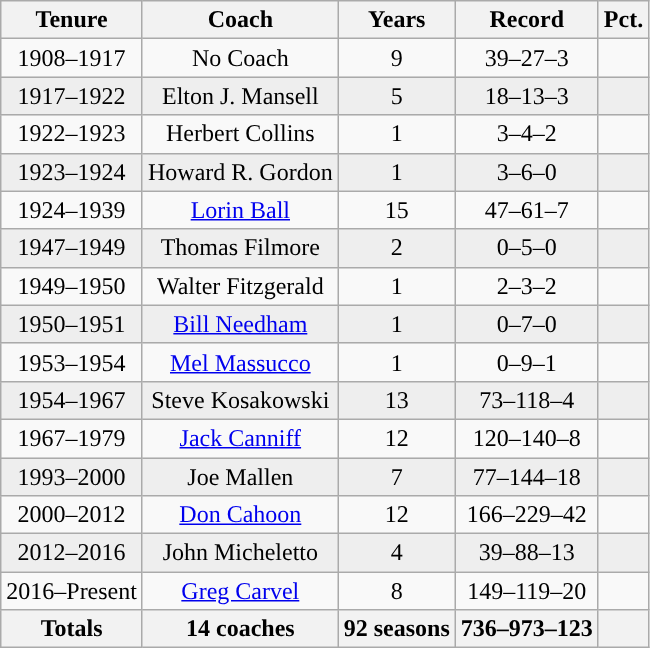<table class = wikitable>
<tr>
<th>Tenure</th>
<th>Coach</th>
<th>Years</th>
<th>Record</th>
<th>Pct.</th>
</tr>
<tr align="center">
<td>1908–1917</td>
<td>No Coach</td>
<td>9</td>
<td>39–27–3</td>
<td></td>
</tr>
<tr align="center" bgcolor=#eeeeee>
<td>1917–1922</td>
<td>Elton J. Mansell</td>
<td>5</td>
<td>18–13–3</td>
<td></td>
</tr>
<tr align="center">
<td>1922–1923</td>
<td>Herbert Collins</td>
<td>1</td>
<td>3–4–2</td>
<td></td>
</tr>
<tr align="center" bgcolor=#eeeeee>
<td>1923–1924</td>
<td>Howard R. Gordon</td>
<td>1</td>
<td>3–6–0</td>
<td></td>
</tr>
<tr align="center">
<td>1924–1939</td>
<td><a href='#'>Lorin Ball</a></td>
<td>15</td>
<td>47–61–7</td>
<td></td>
</tr>
<tr align="center" bgcolor=#eeeeee>
<td>1947–1949</td>
<td>Thomas Filmore</td>
<td>2</td>
<td>0–5–0</td>
<td></td>
</tr>
<tr align="center">
<td>1949–1950</td>
<td>Walter Fitzgerald</td>
<td>1</td>
<td>2–3–2</td>
<td></td>
</tr>
<tr align="center" bgcolor=#eeeeee>
<td>1950–1951</td>
<td><a href='#'>Bill Needham</a></td>
<td>1</td>
<td>0–7–0</td>
<td></td>
</tr>
<tr align="center">
<td>1953–1954</td>
<td><a href='#'>Mel Massucco</a></td>
<td>1</td>
<td>0–9–1</td>
<td></td>
</tr>
<tr align="center" bgcolor=#eeeeee>
<td>1954–1967</td>
<td>Steve Kosakowski</td>
<td>13</td>
<td>73–118–4</td>
<td></td>
</tr>
<tr align="center">
<td>1967–1979</td>
<td><a href='#'>Jack Canniff</a></td>
<td>12</td>
<td>120–140–8</td>
<td></td>
</tr>
<tr align="center" bgcolor=#eeeeee>
<td>1993–2000</td>
<td>Joe Mallen</td>
<td>7</td>
<td>77–144–18</td>
<td></td>
</tr>
<tr align="center">
<td>2000–2012</td>
<td><a href='#'>Don Cahoon</a></td>
<td>12</td>
<td>166–229–42</td>
<td></td>
</tr>
<tr align="center" bgcolor=#eeeeee>
<td>2012–2016</td>
<td>John Micheletto</td>
<td>4</td>
<td>39–88–13</td>
<td></td>
</tr>
<tr align="center">
<td>2016–Present</td>
<td><a href='#'>Greg Carvel</a></td>
<td>8</td>
<td>149–119–20</td>
<td></td>
</tr>
<tr align=center>
<th>Totals</th>
<th>14 coaches</th>
<th>92 seasons</th>
<th>736–973–123</th>
<th></th>
</tr>
</table>
